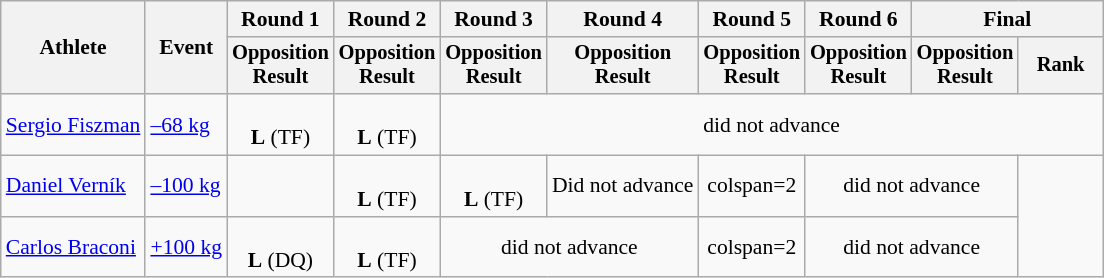<table class="wikitable" border="1" style="font-size:90%">
<tr>
<th rowspan="2">Athlete</th>
<th rowspan="2">Event</th>
<th>Round 1</th>
<th>Round 2</th>
<th>Round 3</th>
<th>Round 4</th>
<th>Round 5</th>
<th>Round 6</th>
<th colspan=2>Final</th>
</tr>
<tr style="font-size: 95%">
<th>Opposition<br>Result</th>
<th>Opposition<br>Result</th>
<th>Opposition<br>Result</th>
<th>Opposition<br>Result</th>
<th>Opposition<br>Result</th>
<th>Opposition<br>Result</th>
<th>Opposition<br>Result</th>
<th width=50>Rank</th>
</tr>
<tr align=center>
<td align=left><a href='#'>Sergio Fiszman</a></td>
<td align=left><a href='#'>–68 kg</a></td>
<td><br><strong>L</strong> (TF)</td>
<td><br><strong>L</strong> (TF)</td>
<td align=center colspan=6>did not advance</td>
</tr>
<tr align=center>
<td align=left><a href='#'>Daniel Verník</a></td>
<td align=left><a href='#'>–100 kg</a></td>
<td></td>
<td><br><strong>L</strong> (TF)</td>
<td><br><strong>L</strong> (TF)</td>
<td>Did not advance</td>
<td>colspan=2 </td>
<td align=center colspan=2>did not advance</td>
</tr>
<tr align=center>
<td align=left><a href='#'>Carlos Braconi</a></td>
<td align=left><a href='#'>+100 kg</a></td>
<td><br><strong>L</strong> (DQ)</td>
<td><br><strong>L</strong> (TF)</td>
<td colspan=2>did not advance</td>
<td>colspan=2 </td>
<td align=center colspan=2>did not advance</td>
</tr>
</table>
